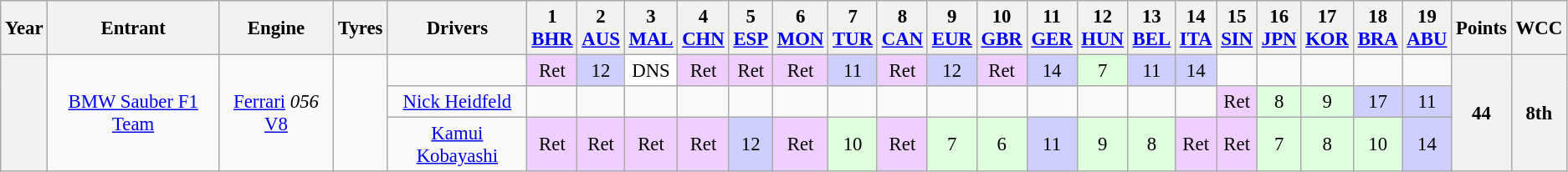<table class="wikitable" style="text-align:center; font-size:95%">
<tr>
<th>Year</th>
<th>Entrant</th>
<th>Engine</th>
<th>Tyres</th>
<th>Drivers</th>
<th>1 <br> <a href='#'>BHR</a></th>
<th>2 <br> <a href='#'>AUS</a></th>
<th>3 <br> <a href='#'>MAL</a></th>
<th>4 <br> <a href='#'>CHN</a></th>
<th>5 <br> <a href='#'>ESP</a></th>
<th>6 <br> <a href='#'>MON</a></th>
<th>7 <br> <a href='#'>TUR</a></th>
<th>8 <br> <a href='#'>CAN</a></th>
<th>9 <br> <a href='#'>EUR</a></th>
<th>10 <br> <a href='#'>GBR</a></th>
<th>11 <br> <a href='#'>GER</a></th>
<th>12 <br> <a href='#'>HUN</a></th>
<th>13 <br> <a href='#'>BEL</a></th>
<th>14 <br> <a href='#'>ITA</a></th>
<th>15 <br> <a href='#'>SIN</a></th>
<th>16 <br> <a href='#'>JPN</a></th>
<th>17 <br> <a href='#'>KOR</a></th>
<th>18 <br> <a href='#'>BRA</a></th>
<th>19 <br> <a href='#'>ABU</a></th>
<th>Points</th>
<th>WCC</th>
</tr>
<tr>
<th rowspan=3></th>
<td rowspan=3><a href='#'>BMW Sauber F1 Team</a></td>
<td rowspan=3><a href='#'>Ferrari</a> <em>056</em> <a href='#'>V8</a></td>
<td rowspan=3></td>
<td> </td>
<td style="background:#EFCFFF;">Ret</td>
<td style="background:#CFCFFF;">12</td>
<td style="background:#FFFFFF;">DNS</td>
<td style="background:#EFCFFF;">Ret</td>
<td style="background:#EFCFFF;">Ret</td>
<td style="background:#EFCFFF;">Ret</td>
<td style="background:#CFCFFF;">11</td>
<td style="background:#EFCFFF;">Ret</td>
<td style="background:#CFCFFF;">12</td>
<td style="background:#EFCFFF;">Ret</td>
<td style="background:#CFCFFF;">14</td>
<td style="background:#DFFFDF;">7</td>
<td style="background:#CFCFFF;">11</td>
<td style="background:#CFCFFF;">14</td>
<td></td>
<td></td>
<td></td>
<td></td>
<td></td>
<th rowspan=3>44</th>
<th rowspan=3>8th</th>
</tr>
<tr>
<td> <a href='#'>Nick Heidfeld</a></td>
<td></td>
<td></td>
<td></td>
<td></td>
<td></td>
<td></td>
<td></td>
<td></td>
<td></td>
<td></td>
<td></td>
<td></td>
<td></td>
<td></td>
<td style="background:#EFCFFF;">Ret</td>
<td style="background:#DFFFDF;">8</td>
<td style="background:#DFFFDF;">9</td>
<td style="background:#CFCFFF;">17</td>
<td style="background:#CFCFFF;">11</td>
</tr>
<tr>
<td> <a href='#'>Kamui Kobayashi</a></td>
<td style="background:#EFCFFF;">Ret</td>
<td style="background:#EFCFFF;">Ret</td>
<td style="background:#EFCFFF;">Ret</td>
<td style="background:#EFCFFF;">Ret</td>
<td style="background:#CFCFFF;">12</td>
<td style="background:#EFCFFF;">Ret</td>
<td style="background:#DFFFDF;">10</td>
<td style="background:#EFCFFF;">Ret</td>
<td style="background:#DFFFDF;">7</td>
<td style="background:#DFFFDF;">6</td>
<td style="background:#CFCFFF;">11</td>
<td style="background:#DFFFDF;">9</td>
<td style="background:#DFFFDF;">8</td>
<td style="background:#EFCFFF;">Ret</td>
<td style="background:#EFCFFF;">Ret</td>
<td style="background:#DFFFDF;">7</td>
<td style="background:#DFFFDF;">8</td>
<td style="background:#DFFFDF;">10</td>
<td style="background:#CFCFFF;">14</td>
</tr>
</table>
